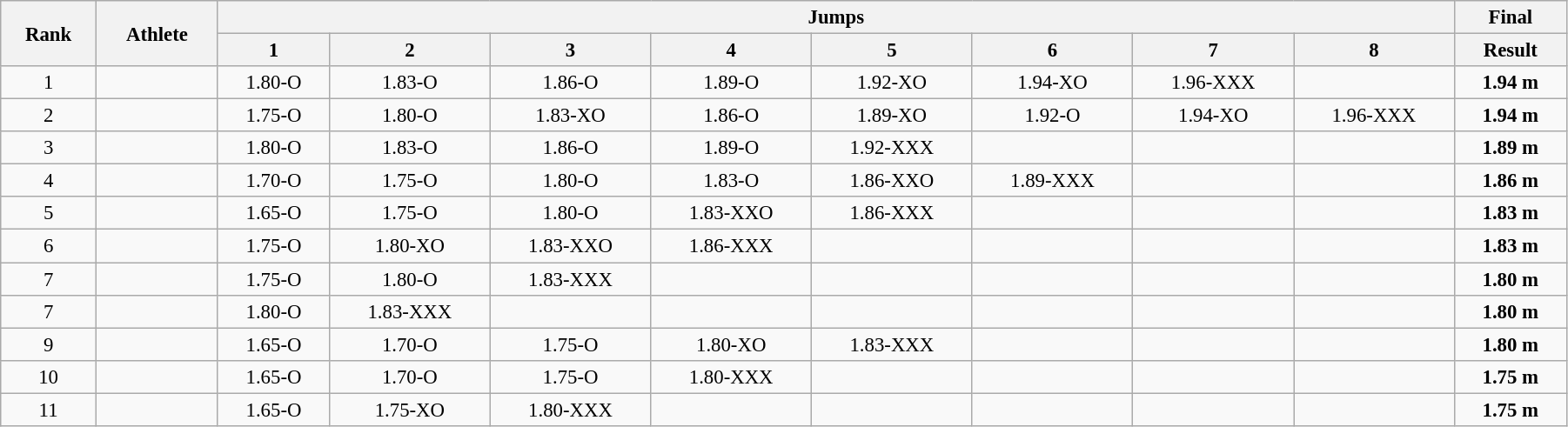<table class="wikitable" style=" text-align:center; font-size:95%;" width="95%">
<tr>
<th rowspan="2">Rank</th>
<th rowspan="2">Athlete</th>
<th colspan="8">Jumps</th>
<th>Final</th>
</tr>
<tr>
<th>1</th>
<th>2</th>
<th>3</th>
<th>4</th>
<th>5</th>
<th>6</th>
<th>7</th>
<th>8</th>
<th>Result</th>
</tr>
<tr>
<td>1</td>
<td align=left></td>
<td>1.80-O</td>
<td>1.83-O</td>
<td>1.86-O</td>
<td>1.89-O</td>
<td>1.92-XO</td>
<td>1.94-XO</td>
<td>1.96-XXX</td>
<td></td>
<td><strong>1.94 m</strong></td>
</tr>
<tr>
<td>2</td>
<td align=left></td>
<td>1.75-O</td>
<td>1.80-O</td>
<td>1.83-XO</td>
<td>1.86-O</td>
<td>1.89-XO</td>
<td>1.92-O</td>
<td>1.94-XO</td>
<td>1.96-XXX</td>
<td><strong>1.94 m </strong></td>
</tr>
<tr>
<td>3</td>
<td align=left></td>
<td>1.80-O</td>
<td>1.83-O</td>
<td>1.86-O</td>
<td>1.89-O</td>
<td>1.92-XXX</td>
<td></td>
<td></td>
<td></td>
<td><strong>1.89 m    </strong></td>
</tr>
<tr>
<td>4</td>
<td align=left></td>
<td>1.70-O</td>
<td>1.75-O</td>
<td>1.80-O</td>
<td>1.83-O</td>
<td>1.86-XXO</td>
<td>1.89-XXX</td>
<td></td>
<td></td>
<td><strong>1.86 m    </strong></td>
</tr>
<tr>
<td>5</td>
<td align=left></td>
<td>1.65-O</td>
<td>1.75-O</td>
<td>1.80-O</td>
<td>1.83-XXO</td>
<td>1.86-XXX</td>
<td></td>
<td></td>
<td></td>
<td><strong>1.83 m    </strong></td>
</tr>
<tr>
<td>6</td>
<td align=left></td>
<td>1.75-O</td>
<td>1.80-XO</td>
<td>1.83-XXO</td>
<td>1.86-XXX</td>
<td></td>
<td></td>
<td></td>
<td></td>
<td><strong>1.83 m    </strong></td>
</tr>
<tr>
<td>7</td>
<td align=left></td>
<td>1.75-O</td>
<td>1.80-O</td>
<td>1.83-XXX</td>
<td></td>
<td></td>
<td></td>
<td></td>
<td></td>
<td><strong>1.80 m    </strong></td>
</tr>
<tr>
<td>7</td>
<td align=left></td>
<td>1.80-O</td>
<td>1.83-XXX</td>
<td></td>
<td></td>
<td></td>
<td></td>
<td></td>
<td></td>
<td><strong>1.80 m    </strong></td>
</tr>
<tr>
<td>9</td>
<td align=left></td>
<td>1.65-O</td>
<td>1.70-O</td>
<td>1.75-O</td>
<td>1.80-XO</td>
<td>1.83-XXX</td>
<td></td>
<td></td>
<td></td>
<td><strong>1.80 m</strong></td>
</tr>
<tr>
<td>10</td>
<td align=left></td>
<td>1.65-O</td>
<td>1.70-O</td>
<td>1.75-O</td>
<td>1.80-XXX</td>
<td></td>
<td></td>
<td></td>
<td></td>
<td><strong>1.75 m</strong></td>
</tr>
<tr>
<td>11</td>
<td align=left></td>
<td>1.65-O</td>
<td>1.75-XO</td>
<td>1.80-XXX</td>
<td></td>
<td></td>
<td></td>
<td></td>
<td></td>
<td><strong>1.75 m   </strong></td>
</tr>
</table>
